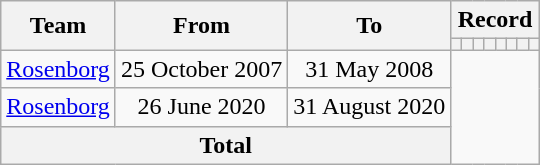<table class="wikitable" style="text-align: center">
<tr>
<th rowspan="2">Team</th>
<th rowspan="2">From</th>
<th rowspan="2">To</th>
<th colspan="8">Record</th>
</tr>
<tr>
<th></th>
<th></th>
<th></th>
<th></th>
<th></th>
<th></th>
<th></th>
<th></th>
</tr>
<tr>
<td><a href='#'>Rosenborg</a></td>
<td>25 October 2007</td>
<td>31 May 2008<br></td>
</tr>
<tr>
<td><a href='#'>Rosenborg</a></td>
<td>26 June 2020</td>
<td>31 August 2020<br></td>
</tr>
<tr>
<th colspan="3">Total<br></th>
</tr>
</table>
